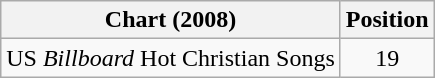<table class="wikitable">
<tr>
<th>Chart (2008)</th>
<th>Position</th>
</tr>
<tr>
<td align="left">US <em>Billboard</em> Hot Christian Songs</td>
<td align="center">19</td>
</tr>
</table>
